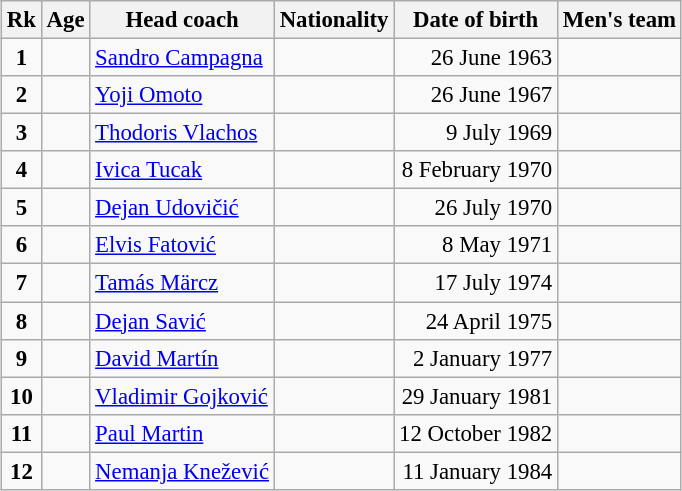<table class="wikitable sortable" style="text-align: left; font-size: 95%; margin-left: 1em;">
<tr>
<th>Rk</th>
<th>Age</th>
<th>Head coach</th>
<th>Nationality</th>
<th>Date of birth</th>
<th>Men's team</th>
</tr>
<tr>
<td style="text-align: center;"><strong>1</strong></td>
<td></td>
<td data-sort-value="Campagna, Sandro"><a href='#'>Sandro Campagna</a></td>
<td></td>
<td style="text-align: right;">26 June 1963</td>
<td></td>
</tr>
<tr>
<td style="text-align: center;"><strong>2</strong></td>
<td></td>
<td data-sort-value="Omoto, Yoji"><a href='#'>Yoji Omoto</a></td>
<td></td>
<td style="text-align: right;">26 June 1967</td>
<td></td>
</tr>
<tr>
<td style="text-align: center;"><strong>3</strong></td>
<td></td>
<td data-sort-value="Vlachos, Thodoris"><a href='#'>Thodoris Vlachos</a></td>
<td></td>
<td style="text-align: right;">9 July 1969</td>
<td></td>
</tr>
<tr>
<td style="text-align: center;"><strong>4</strong></td>
<td></td>
<td data-sort-value="Tucak, Ivica"><a href='#'>Ivica Tucak</a></td>
<td></td>
<td style="text-align: right;">8 February 1970</td>
<td></td>
</tr>
<tr>
<td style="text-align: center;"><strong>5</strong></td>
<td></td>
<td data-sort-value="Udovičić, Dejan"><a href='#'>Dejan Udovičić</a></td>
<td></td>
<td style="text-align: right;">26 July 1970</td>
<td></td>
</tr>
<tr>
<td style="text-align: center;"><strong>6</strong></td>
<td></td>
<td data-sort-value="Fatović, Elvis"><a href='#'>Elvis Fatović</a></td>
<td></td>
<td style="text-align: right;">8 May 1971</td>
<td></td>
</tr>
<tr>
<td style="text-align: center;"><strong>7</strong></td>
<td></td>
<td data-sort-value="Märcz, Tamás"><a href='#'>Tamás Märcz</a></td>
<td></td>
<td style="text-align: right;">17 July 1974</td>
<td></td>
</tr>
<tr>
<td style="text-align: center;"><strong>8</strong></td>
<td></td>
<td data-sort-value="Savić, Dejan"><a href='#'>Dejan Savić</a></td>
<td></td>
<td style="text-align: right;">24 April 1975</td>
<td></td>
</tr>
<tr>
<td style="text-align: center;"><strong>9</strong></td>
<td></td>
<td data-sort-value="Martín, David"><a href='#'>David Martín</a></td>
<td></td>
<td style="text-align: right;">2 January 1977</td>
<td></td>
</tr>
<tr>
<td style="text-align: center;"><strong>10</strong></td>
<td></td>
<td data-sort-value="Gojković, Vladimir"><a href='#'>Vladimir Gojković</a></td>
<td></td>
<td style="text-align: right;">29 January 1981</td>
<td></td>
</tr>
<tr>
<td style="text-align: center;"><strong>11</strong></td>
<td></td>
<td data-sort-value="Martin, Paul"><a href='#'>Paul Martin</a></td>
<td></td>
<td style="text-align: right;">12 October 1982</td>
<td></td>
</tr>
<tr>
<td style="text-align: center;"><strong>12</strong></td>
<td></td>
<td data-sort-value="Knežević, Nemanja"><a href='#'>Nemanja Knežević</a></td>
<td></td>
<td style="text-align: right;">11 January 1984</td>
<td></td>
</tr>
</table>
